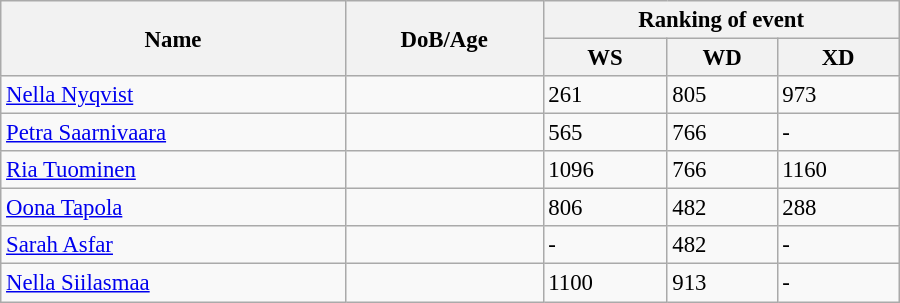<table class="wikitable" style="width:600px; font-size:95%;">
<tr>
<th rowspan="2" align="left">Name</th>
<th rowspan="2" align="left">DoB/Age</th>
<th colspan="3" align="center">Ranking of event</th>
</tr>
<tr>
<th align="center">WS</th>
<th>WD</th>
<th align="center">XD</th>
</tr>
<tr>
<td><a href='#'>Nella Nyqvist</a></td>
<td></td>
<td>261</td>
<td>805</td>
<td>973</td>
</tr>
<tr>
<td><a href='#'>Petra Saarnivaara</a></td>
<td></td>
<td>565</td>
<td>766</td>
<td>-</td>
</tr>
<tr>
<td><a href='#'>Ria Tuominen</a></td>
<td></td>
<td>1096</td>
<td>766</td>
<td>1160</td>
</tr>
<tr>
<td><a href='#'>Oona Tapola</a></td>
<td></td>
<td>806</td>
<td>482</td>
<td>288</td>
</tr>
<tr>
<td><a href='#'>Sarah Asfar</a></td>
<td></td>
<td>-</td>
<td>482</td>
<td>-</td>
</tr>
<tr>
<td><a href='#'>Nella Siilasmaa</a></td>
<td></td>
<td>1100</td>
<td>913</td>
<td>-</td>
</tr>
</table>
